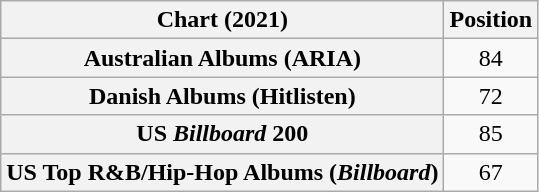<table class="wikitable sortable plainrowheaders" style="text-align:center">
<tr>
<th scope="col">Chart (2021)</th>
<th scope="col">Position</th>
</tr>
<tr>
<th scope="row">Australian Albums (ARIA)</th>
<td>84</td>
</tr>
<tr>
<th scope="row">Danish Albums (Hitlisten)</th>
<td>72</td>
</tr>
<tr>
<th scope="row">US <em>Billboard</em> 200</th>
<td>85</td>
</tr>
<tr>
<th scope="row">US Top R&B/Hip-Hop Albums (<em>Billboard</em>)</th>
<td>67</td>
</tr>
</table>
